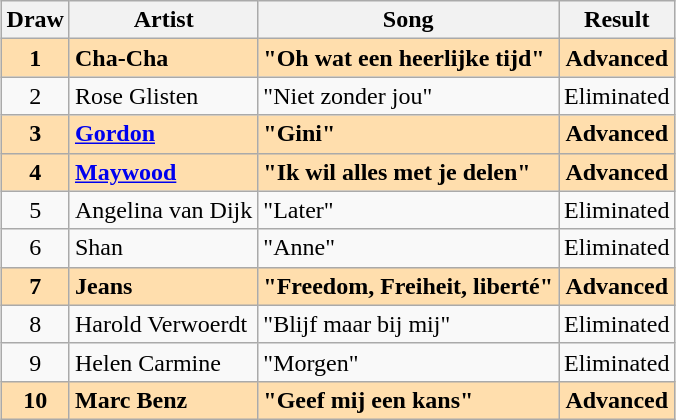<table class="sortable wikitable" style="margin: 1em auto 1em auto; text-align:center">
<tr>
<th>Draw</th>
<th>Artist</th>
<th>Song</th>
<th>Result</th>
</tr>
<tr style="font-weight:bold;background:navajowhite">
<td>1</td>
<td align="left">Cha-Cha</td>
<td align="left">"Oh wat een heerlijke tijd"</td>
<td>Advanced</td>
</tr>
<tr>
<td>2</td>
<td align="left">Rose Glisten</td>
<td align="left">"Niet zonder jou"</td>
<td>Eliminated</td>
</tr>
<tr style="font-weight:bold;background:navajowhite">
<td>3</td>
<td align="left"><a href='#'>Gordon</a></td>
<td align="left">"Gini"</td>
<td>Advanced</td>
</tr>
<tr style="font-weight:bold;background:navajowhite">
<td>4</td>
<td align="left"><a href='#'>Maywood</a></td>
<td align="left">"Ik wil alles met je delen"</td>
<td>Advanced</td>
</tr>
<tr>
<td>5</td>
<td align="left">Angelina van Dijk</td>
<td align="left">"Later"</td>
<td>Eliminated</td>
</tr>
<tr>
<td>6</td>
<td align="left">Shan</td>
<td align="left">"Anne"</td>
<td>Eliminated</td>
</tr>
<tr style="font-weight:bold;background:navajowhite">
<td>7</td>
<td align="left">Jeans</td>
<td align="left">"Freedom, Freiheit, liberté"</td>
<td>Advanced</td>
</tr>
<tr>
<td>8</td>
<td align="left">Harold Verwoerdt</td>
<td align="left">"Blijf maar bij mij"</td>
<td>Eliminated</td>
</tr>
<tr>
<td>9</td>
<td align="left">Helen Carmine</td>
<td align="left">"Morgen"</td>
<td>Eliminated</td>
</tr>
<tr style="font-weight:bold;background:navajowhite">
<td>10</td>
<td align="left">Marc Benz</td>
<td align="left">"Geef mij een kans"</td>
<td>Advanced</td>
</tr>
</table>
